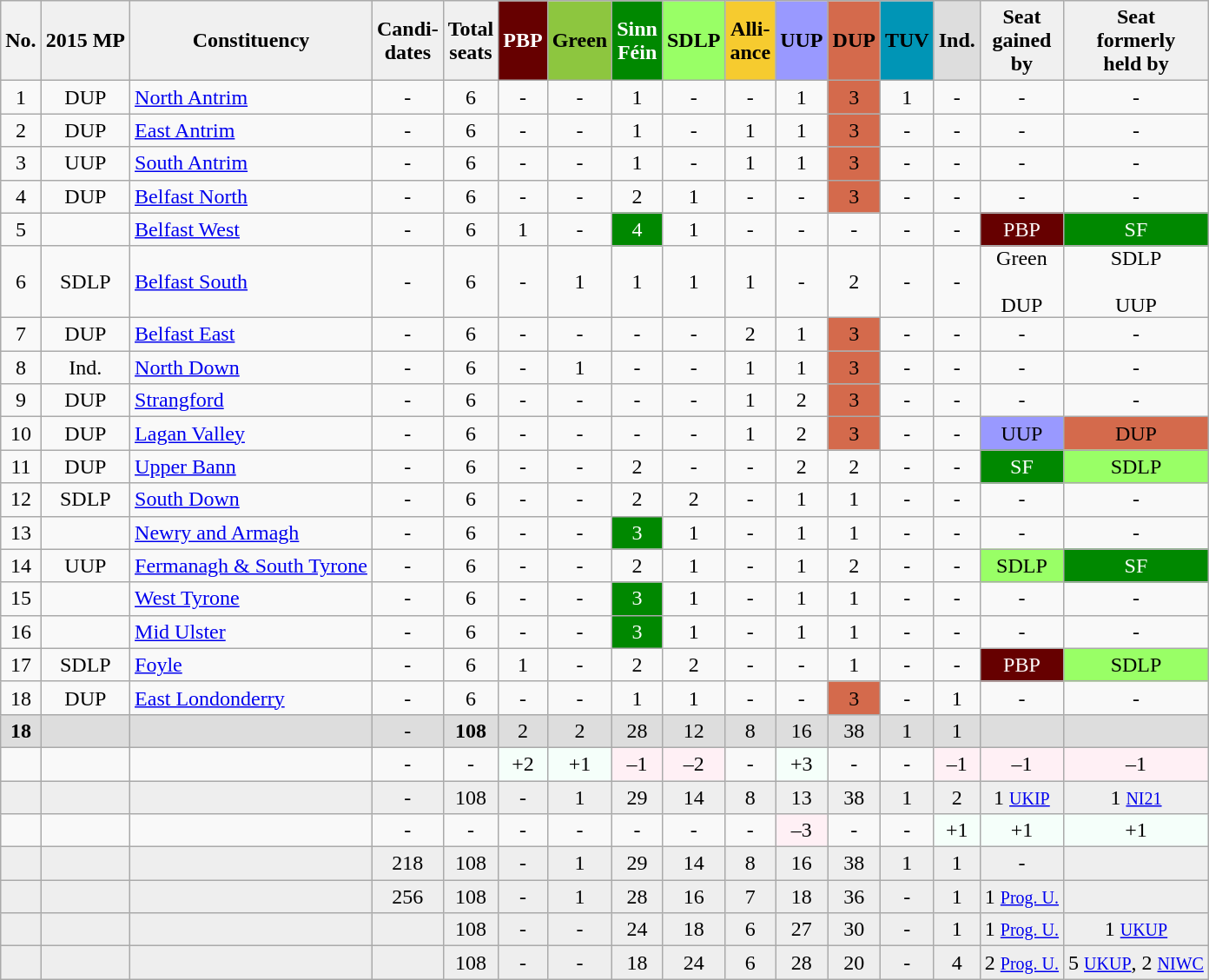<table class="wikitable sortable">
<tr>
<th>No.</th>
<th style="background-color:#f0f0f0;">2015 MP</th>
<th style="background-color:#f0f0f0;">Constituency</th>
<th style="background-color:#f0f0f0;">Candi-<br>dates<br></th>
<th style="background-color:#f0f0f0;">Total<br>seats <br></th>
<th style="background-color:#660000; color:#fff;">PBP<br></th>
<th style="background-color:#8dc63f;">Green<br></th>
<th style="background-color:#008800; color:#fff;">Sinn<br>Féin<br></th>
<th style="background-color:#99ff66;">SDLP<br></th>
<th style="background-color:#f6cb2f;">Alli-<br>ance<br></th>
<th style="background-color:#9999ff;">UUP<br></th>
<th style="background-color:#d46a4c;">DUP<br></th>
<th style="background-color:#0095b6;">TUV<br></th>
<th style="background-color:#dddddd;">Ind.<br></th>
<th style="background-color:#f0f0f0;" class="unsortable">Seat<br>gained<br>by</th>
<th style="background-color:#f0f0f0;" class="unsortable">Seat<br> formerly<br>held by</th>
</tr>
<tr style="text-align:center;">
<td>1</td>
<td>DUP</td>
<td style="text-align:left;"><a href='#'>North Antrim</a></td>
<td>-</td>
<td>6</td>
<td>-</td>
<td>-</td>
<td>1</td>
<td>-</td>
<td>-</td>
<td>1</td>
<td style="background:#d46a4c;">3</td>
<td>1</td>
<td>-</td>
<td>-</td>
<td>-</td>
</tr>
<tr style="text-align:center;">
<td>2</td>
<td>DUP</td>
<td style="text-align:left;"><a href='#'>East Antrim</a></td>
<td>-</td>
<td>6</td>
<td>-</td>
<td>-</td>
<td>1</td>
<td>-</td>
<td>1</td>
<td>1</td>
<td style="background:#d46a4c;">3</td>
<td>-</td>
<td>-</td>
<td>-</td>
<td>-</td>
</tr>
<tr style="text-align:center;">
<td>3</td>
<td>UUP</td>
<td style="text-align:left;"><a href='#'>South Antrim</a></td>
<td>-</td>
<td>6</td>
<td>-</td>
<td>-</td>
<td>1</td>
<td>-</td>
<td>1</td>
<td>1</td>
<td style="background:#d46a4c;">3</td>
<td>-</td>
<td>-</td>
<td>-</td>
<td>-</td>
</tr>
<tr style="text-align:center;">
<td>4</td>
<td>DUP</td>
<td style="text-align:left;"><a href='#'>Belfast North</a></td>
<td>-</td>
<td>6</td>
<td>-</td>
<td>-</td>
<td>2</td>
<td>1</td>
<td>-</td>
<td>-</td>
<td style="background:#d46a4c;">3</td>
<td>-</td>
<td>-</td>
<td>-</td>
<td>-</td>
</tr>
<tr style="text-align:center;">
<td>5</td>
<td></td>
<td style="text-align:left;"><a href='#'>Belfast West</a></td>
<td>-</td>
<td>6</td>
<td>1</td>
<td>-</td>
<td style="background:#008800; color:#fff;">4</td>
<td>1</td>
<td>-</td>
<td>-</td>
<td>-</td>
<td>-</td>
<td>-</td>
<td style="background:#660000; color:#fff;">PBP</td>
<td style="background:#008800; color:#fff;">SF</td>
</tr>
<tr style="text-align:center;">
<td>6</td>
<td>SDLP</td>
<td style="text-align:left;"><a href='#'>Belfast South</a></td>
<td>-</td>
<td>6</td>
<td>-</td>
<td>1</td>
<td>1</td>
<td>1</td>
<td>1</td>
<td>-</td>
<td>2</td>
<td>-</td>
<td>-</td>
<td style="padding:0;"><div>Green</div><br><div>DUP</div></td>
<td style="padding:0;"><div>SDLP</div><br><div>UUP</div></td>
</tr>
<tr style="text-align:center;">
<td>7</td>
<td>DUP</td>
<td style="text-align:left;"><a href='#'>Belfast East</a></td>
<td>-</td>
<td>6</td>
<td>-</td>
<td>-</td>
<td>-</td>
<td>-</td>
<td>2</td>
<td>1</td>
<td style="background:#d46a4c;">3</td>
<td>-</td>
<td>-</td>
<td>-</td>
<td>-</td>
</tr>
<tr style="text-align:center;">
<td>8</td>
<td>Ind.</td>
<td style="text-align:left;"><a href='#'>North Down</a></td>
<td>-</td>
<td>6</td>
<td>-</td>
<td>1</td>
<td>-</td>
<td>-</td>
<td>1</td>
<td>1</td>
<td style="background:#d46a4c;">3</td>
<td>-</td>
<td>-</td>
<td>-</td>
<td>-</td>
</tr>
<tr style="text-align:center;">
<td>9</td>
<td>DUP</td>
<td style="text-align:left;"><a href='#'>Strangford</a></td>
<td>-</td>
<td>6</td>
<td>-</td>
<td>-</td>
<td>-</td>
<td>-</td>
<td>1</td>
<td>2</td>
<td style="background:#d46a4c;">3</td>
<td>-</td>
<td>-</td>
<td>-</td>
<td>-</td>
</tr>
<tr style="text-align:center;">
<td>10</td>
<td>DUP</td>
<td style="text-align:left;"><a href='#'>Lagan Valley</a></td>
<td>-</td>
<td>6</td>
<td>-</td>
<td>-</td>
<td>-</td>
<td>-</td>
<td>1</td>
<td>2</td>
<td style="background:#d46a4c;">3</td>
<td>-</td>
<td>-</td>
<td style="background:#9999ff;">UUP</td>
<td style="background:#d46a4c;">DUP</td>
</tr>
<tr style="text-align:center;">
<td>11</td>
<td>DUP</td>
<td style="text-align:left;"><a href='#'>Upper Bann</a></td>
<td>-</td>
<td>6</td>
<td>-</td>
<td>-</td>
<td>2</td>
<td>-</td>
<td>-</td>
<td>2</td>
<td>2</td>
<td>-</td>
<td>-</td>
<td style="background:#008800; color:#fff;">SF</td>
<td style="background:#99ff66;">SDLP</td>
</tr>
<tr style="text-align:center;">
<td>12</td>
<td>SDLP</td>
<td style="text-align:left;"><a href='#'>South Down</a></td>
<td>-</td>
<td>6</td>
<td>-</td>
<td>-</td>
<td>2</td>
<td>2</td>
<td>-</td>
<td>1</td>
<td>1</td>
<td>-</td>
<td>-</td>
<td>-</td>
<td>-</td>
</tr>
<tr style="text-align:center;">
<td>13</td>
<td></td>
<td style="text-align:left;"><a href='#'>Newry and Armagh</a></td>
<td>-</td>
<td>6</td>
<td>-</td>
<td>-</td>
<td style="background:#008800; color:#fff;">3</td>
<td>1</td>
<td>-</td>
<td>1</td>
<td>1</td>
<td>-</td>
<td>-</td>
<td>-</td>
<td>-</td>
</tr>
<tr style="text-align:center;">
<td>14</td>
<td>UUP</td>
<td style="text-align:left;"><a href='#'>Fermanagh & South Tyrone</a></td>
<td>-</td>
<td>6</td>
<td>-</td>
<td>-</td>
<td>2</td>
<td>1</td>
<td>-</td>
<td>1</td>
<td>2</td>
<td>-</td>
<td>-</td>
<td style="background:#99ff66;">SDLP</td>
<td style="background:#008800; color:#fff;">SF</td>
</tr>
<tr style="text-align:center;">
<td>15</td>
<td></td>
<td style="text-align:left;"><a href='#'>West Tyrone</a></td>
<td>-</td>
<td>6</td>
<td>-</td>
<td>-</td>
<td style="background:#008800; color:#fff;">3</td>
<td>1</td>
<td>-</td>
<td>1</td>
<td>1</td>
<td>-</td>
<td>-</td>
<td>-</td>
<td>-</td>
</tr>
<tr style="text-align:center;">
<td>16</td>
<td></td>
<td style="text-align:left;"><a href='#'>Mid Ulster</a></td>
<td>-</td>
<td>6</td>
<td>-</td>
<td>-</td>
<td style="background:#008800; color:#fff;">3</td>
<td>1</td>
<td>-</td>
<td>1</td>
<td>1</td>
<td>-</td>
<td>-</td>
<td>-</td>
<td>-</td>
</tr>
<tr style="text-align:center;">
<td>17</td>
<td>SDLP</td>
<td style="text-align:left;"><a href='#'>Foyle</a></td>
<td>-</td>
<td>6</td>
<td>1</td>
<td>-</td>
<td>2</td>
<td>2</td>
<td>-</td>
<td>-</td>
<td>1</td>
<td>-</td>
<td>-</td>
<td style="background:#660000; color:#fff;">PBP</td>
<td style="background:#99ff66;">SDLP</td>
</tr>
<tr style="text-align:center;">
<td>18</td>
<td>DUP</td>
<td style="text-align:left;"><a href='#'>East Londonderry</a></td>
<td>-</td>
<td>6</td>
<td>-</td>
<td>-</td>
<td>1</td>
<td>1</td>
<td>-</td>
<td>-</td>
<td style="background:#d46a4c">3</td>
<td>-</td>
<td>1</td>
<td>-</td>
<td>-</td>
</tr>
<tr class="sortbottom"  style="text-align:center; background:#ddd;">
<td><strong>18</strong></td>
<td></td>
<td></td>
<td>-</td>
<td><strong>108</strong></td>
<td>2</td>
<td>2</td>
<td>28</td>
<td>12</td>
<td>8</td>
<td>16</td>
<td>38</td>
<td>1</td>
<td>1</td>
<td></td>
<td></td>
</tr>
<tr class="sortbottom" style="text-align:center;">
<td></td>
<td> </td>
<td align="left"></td>
<td>-</td>
<td>-</td>
<td style="background:mintcream;">+2</td>
<td style="background:mintcream;">+1</td>
<td style="background:lavenderblush;">–1</td>
<td style="background:lavenderblush;">–2</td>
<td>-</td>
<td style="background:mintcream;">+3</td>
<td>-</td>
<td>-</td>
<td style="background:lavenderblush;">–1</td>
<td style="background:lavenderblush;">–1</td>
<td style="background:lavenderblush;">–1</td>
</tr>
<tr class="sortbottom" style="text-align:center; background:#eee;">
<td></td>
<td> </td>
<td align="left"></td>
<td>-</td>
<td>108</td>
<td>-</td>
<td>1</td>
<td>29</td>
<td>14</td>
<td>8</td>
<td>13</td>
<td>38</td>
<td>1</td>
<td>2</td>
<td>1 <small><a href='#'>UKIP</a></small></td>
<td>1 <small><a href='#'>NI21</a></small></td>
</tr>
<tr class="sortbottom" style="text-align:center;">
<td></td>
<td> </td>
<td align="left"></td>
<td>-</td>
<td>-</td>
<td>-</td>
<td>-</td>
<td>-</td>
<td>-</td>
<td>-</td>
<td style="background:lavenderblush;">–3</td>
<td>-</td>
<td>-</td>
<td style="background:mintcream;">+1</td>
<td style="background:mintcream;">+1</td>
<td style="background:mintcream;">+1</td>
</tr>
<tr class="sortbottom" style="text-align:center; background:#eee;">
<td></td>
<td> </td>
<td align="left"></td>
<td>218</td>
<td>108</td>
<td>-</td>
<td>1</td>
<td>29</td>
<td>14</td>
<td>8</td>
<td>16</td>
<td>38</td>
<td>1</td>
<td>1</td>
<td>-</td>
<td></td>
</tr>
<tr class="sortbottom" style="text-align:center; background:#eee;">
<td></td>
<td> </td>
<td align="left"></td>
<td>256</td>
<td>108</td>
<td>-</td>
<td>1</td>
<td>28</td>
<td>16</td>
<td>7</td>
<td>18</td>
<td>36</td>
<td>-</td>
<td>1</td>
<td>1 <small><a href='#'>Prog. U.</a></small></td>
<td></td>
</tr>
<tr class="sortbottom" style="text-align:center; background:#eee;">
<td></td>
<td> </td>
<td align="left"></td>
<td></td>
<td>108</td>
<td>-</td>
<td>-</td>
<td>24</td>
<td>18</td>
<td>6</td>
<td>27</td>
<td>30</td>
<td>-</td>
<td>1</td>
<td>1 <small><a href='#'>Prog. U.</a></small></td>
<td>1 <small><a href='#'>UKUP</a></small></td>
</tr>
<tr class="sortbottom" style="text-align:center; background:#eee;">
<td></td>
<td> </td>
<td align="left"></td>
<td></td>
<td>108</td>
<td>-</td>
<td>-</td>
<td>18</td>
<td>24</td>
<td>6</td>
<td>28</td>
<td>20</td>
<td>-</td>
<td>4</td>
<td>2 <small><a href='#'>Prog. U.</a></small></td>
<td>5 <small><a href='#'>UKUP</a></small>, 2 <small><a href='#'>NIWC</a></small></td>
</tr>
</table>
